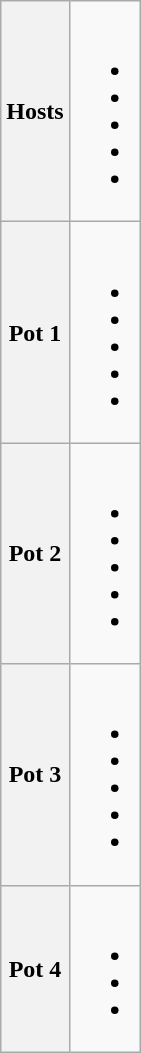<table class="wikitable">
<tr>
<th>Hosts</th>
<td valign=top><br><ul><li> </li><li> </li><li> </li><li> </li><li> </li></ul></td>
</tr>
<tr>
<th>Pot 1</th>
<td valign=top><br><ul><li></li><li></li><li></li><li></li><li></li></ul></td>
</tr>
<tr>
<th>Pot 2</th>
<td valign=top><br><ul><li></li><li></li><li></li><li></li><li></li></ul></td>
</tr>
<tr>
<th>Pot 3</th>
<td valign=top><br><ul><li></li><li></li><li></li><li></li><li></li></ul></td>
</tr>
<tr>
<th>Pot 4</th>
<td valign=top><br><ul><li></li><li></li><li></li></ul></td>
</tr>
</table>
